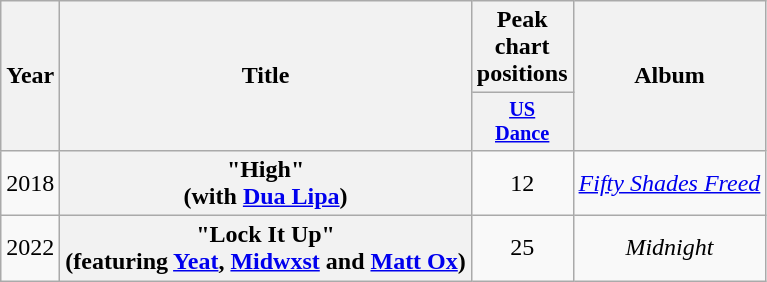<table class="wikitable plainrowheaders" style="text-align:center;">
<tr>
<th scope="col" rowspan="2">Year</th>
<th scope="col" rowspan="2">Title</th>
<th scope="col">Peak chart positions</th>
<th scope="col" rowspan="2">Album</th>
</tr>
<tr>
<th scope="col" style="width:3em;font-size:85%;"><a href='#'>US<br>Dance</a><br></th>
</tr>
<tr>
<td>2018</td>
<th scope="row">"High"<br><span>(with <a href='#'>Dua Lipa</a>)</span></th>
<td>12</td>
<td><em><a href='#'>Fifty Shades Freed</a></em></td>
</tr>
<tr>
<td>2022</td>
<th scope="row">"Lock It Up" <br><span>(featuring <a href='#'>Yeat</a>, <a href='#'>Midwxst</a> and <a href='#'>Matt Ox</a>)</span></th>
<td>25</td>
<td><em>Midnight</em></td>
</tr>
</table>
